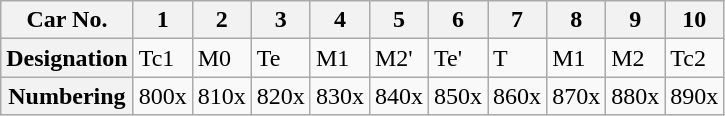<table class="wikitable">
<tr>
<th>Car No.</th>
<th>1</th>
<th>2</th>
<th>3</th>
<th>4</th>
<th>5</th>
<th>6</th>
<th>7</th>
<th>8</th>
<th>9</th>
<th>10</th>
</tr>
<tr>
<th>Designation</th>
<td>Tc1</td>
<td>M0</td>
<td>Te</td>
<td>M1</td>
<td>M2'</td>
<td>Te'</td>
<td>T</td>
<td>M1</td>
<td>M2</td>
<td>Tc2</td>
</tr>
<tr>
<th>Numbering</th>
<td>800x</td>
<td>810x</td>
<td>820x</td>
<td>830x</td>
<td>840x</td>
<td>850x</td>
<td>860x</td>
<td>870x</td>
<td>880x</td>
<td>890x</td>
</tr>
</table>
